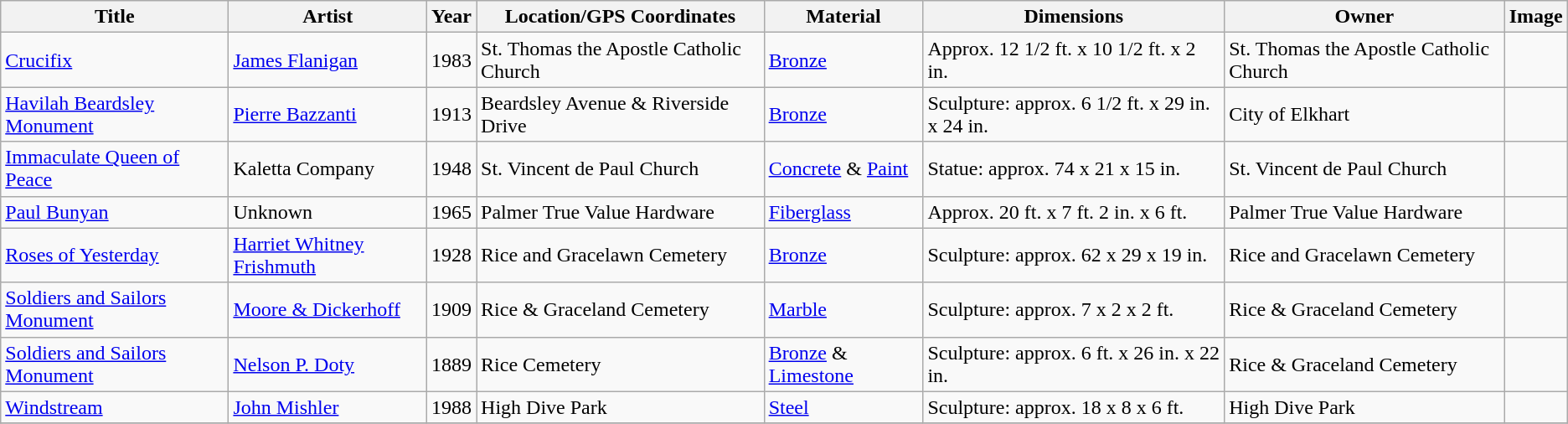<table class="wikitable sortable">
<tr>
<th>Title</th>
<th>Artist</th>
<th>Year</th>
<th>Location/GPS Coordinates</th>
<th>Material</th>
<th>Dimensions</th>
<th>Owner</th>
<th>Image</th>
</tr>
<tr>
<td><a href='#'>Crucifix</a></td>
<td><a href='#'>James Flanigan</a></td>
<td>1983</td>
<td>St. Thomas the Apostle Catholic Church </td>
<td><a href='#'>Bronze</a></td>
<td>Approx. 12 1/2 ft. x 10 1/2 ft. x 2 in.</td>
<td>St. Thomas the Apostle Catholic Church</td>
<td></td>
</tr>
<tr>
<td><a href='#'>Havilah Beardsley Monument</a></td>
<td><a href='#'>Pierre Bazzanti</a></td>
<td>1913</td>
<td>Beardsley Avenue & Riverside Drive </td>
<td><a href='#'>Bronze</a></td>
<td>Sculpture: approx. 6 1/2 ft. x 29 in. x 24 in.</td>
<td>City of Elkhart</td>
<td></td>
</tr>
<tr>
<td><a href='#'>Immaculate Queen of Peace</a></td>
<td>Kaletta Company</td>
<td>1948</td>
<td>St. Vincent de Paul Church</td>
<td><a href='#'>Concrete</a> & <a href='#'>Paint</a></td>
<td>Statue: approx. 74 x 21 x 15 in.</td>
<td>St. Vincent de Paul Church</td>
<td></td>
</tr>
<tr>
<td><a href='#'>Paul Bunyan</a></td>
<td>Unknown</td>
<td>1965</td>
<td>Palmer True Value Hardware </td>
<td><a href='#'>Fiberglass</a></td>
<td>Approx. 20 ft. x 7 ft. 2 in. x 6 ft.</td>
<td>Palmer True Value Hardware</td>
<td></td>
</tr>
<tr>
<td><a href='#'>Roses of Yesterday</a></td>
<td><a href='#'>Harriet Whitney Frishmuth</a></td>
<td>1928</td>
<td>Rice and Gracelawn Cemetery</td>
<td><a href='#'>Bronze</a></td>
<td>Sculpture: approx. 62 x 29 x 19 in.</td>
<td>Rice and Gracelawn Cemetery</td>
<td></td>
</tr>
<tr>
<td><a href='#'>Soldiers and Sailors Monument</a></td>
<td><a href='#'>Moore & Dickerhoff</a></td>
<td>1909</td>
<td>Rice & Graceland Cemetery</td>
<td><a href='#'>Marble</a></td>
<td>Sculpture: approx. 7 x 2 x 2 ft.</td>
<td>Rice & Graceland Cemetery</td>
<td></td>
</tr>
<tr>
<td><a href='#'>Soldiers and Sailors Monument</a></td>
<td><a href='#'>Nelson P. Doty</a></td>
<td>1889</td>
<td>Rice Cemetery</td>
<td><a href='#'>Bronze</a> & <a href='#'>Limestone</a></td>
<td>Sculpture: approx. 6 ft. x 26 in. x 22 in.</td>
<td>Rice & Graceland Cemetery</td>
<td></td>
</tr>
<tr>
<td><a href='#'>Windstream</a></td>
<td><a href='#'>John Mishler</a></td>
<td>1988</td>
<td>High Dive Park</td>
<td><a href='#'>Steel</a></td>
<td>Sculpture: approx. 18 x 8 x 6 ft.</td>
<td>High Dive Park</td>
<td></td>
</tr>
<tr>
</tr>
</table>
